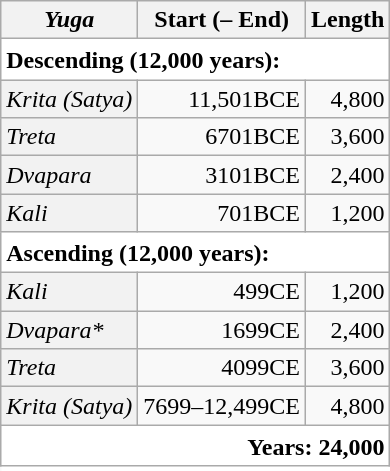<table class="wikitable" style="border-width:0; text-align:right;">
<tr>
<th id="col1"><em>Yuga</em></th>
<th id="col2">Start (– End)</th>
<th id="col3">Length</th>
</tr>
<tr>
<th id="desc" colspan="3" style="background-color:#ffffff; padding-top:5px; text-align:left;">Descending (12,000 years):</th>
</tr>
<tr>
<th headers="desc col1" id="row1" style="font-weight:normal; text-align:left;"><em>Krita (Satya)</em></th>
<td headers="desc row1 col2">11,501BCE</td>
<td headers="desc row1 col3">4,800</td>
</tr>
<tr>
<th headers="desc col1 id="row2" style="font-weight:normal; text-align:left;"><em>Treta</em></th>
<td headers="desc row2 col2">6701BCE</td>
<td headers="desc row2 col3">3,600</td>
</tr>
<tr>
<th headers="desc col1" id="row3" style="font-weight:normal; text-align:left;"><em>Dvapara</em></th>
<td headers="desc row3 col2">3101BCE</td>
<td headers="desc row3 col3">2,400</td>
</tr>
<tr>
<th headers="desc col1" id="row4" style="font-weight:normal; text-align:left;"><em>Kali</em></th>
<td headers="desc row4 col2">701BCE</td>
<td headers="desc row4 col3">1,200</td>
</tr>
<tr>
<th id="asc" colspan="3" style="background-color:#ffffff; padding-top:5px; text-align:left;">Ascending (12,000 years):</th>
</tr>
<tr>
<th headers="asc col1" id="row5" style="font-weight:normal; text-align:left;"><em>Kali</em></th>
<td headers="asc row5 col2">499CE</td>
<td headers="asc row5 col3">1,200</td>
</tr>
<tr>
<th headers="asc col1" id="row6" style="font-weight:normal; text-align:left;"><em>Dvapara*</em></th>
<td headers="asc row6 col2">1699CE</td>
<td headers="asc row6 col3">2,400</td>
</tr>
<tr>
<th headers="asc col1" id="row7" style="font-weight:normal; text-align:left;"><em>Treta</em></th>
<td headers="asc row7 col2">4099CE</td>
<td headers="asc row7 col3">3,600</td>
</tr>
<tr>
<th headers="asc col1" id="row8" style="font-weight:normal; text-align:left;"><em>Krita (Satya)</em></th>
<td headers="asc row8 col2">7699–12,499CE</td>
<td headers="asc row8 col3">4,800</td>
</tr>
<tr>
<td colspan="3" style="background-color:#ffffff; font-weight:bold; padding-top:5px;">Years: 24,000</td>
</tr>
<tr>
<td colspan="2" style="background-color:#ffffff; border-width:1px 0px 0px 0px; font-size:80%; padding-top:0; text-align:left;"></td>
<td style="background-color:#ffffff; border-width:1px 0px 0px 0px; padding-top:0;"></td>
</tr>
</table>
